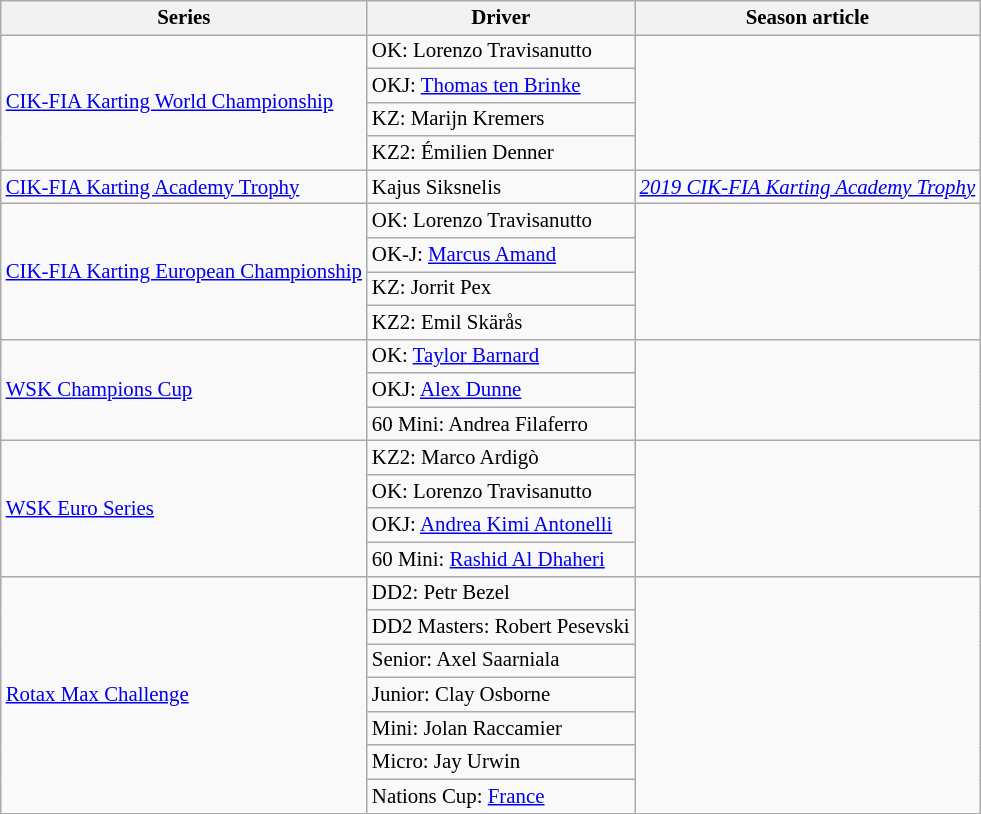<table class="wikitable" style="font-size: 87%;">
<tr>
<th>Series</th>
<th>Driver</th>
<th>Season article</th>
</tr>
<tr>
<td rowspan=4><a href='#'>CIK-FIA Karting World Championship</a></td>
<td>OK:  Lorenzo Travisanutto</td>
<td rowspan=4></td>
</tr>
<tr>
<td>OKJ:  <a href='#'>Thomas ten Brinke</a></td>
</tr>
<tr>
<td>KZ:  Marijn Kremers</td>
</tr>
<tr>
<td>KZ2:  Émilien Denner</td>
</tr>
<tr>
<td><a href='#'>CIK-FIA Karting Academy Trophy</a></td>
<td> Kajus Siksnelis</td>
<td><em><a href='#'>2019 CIK-FIA Karting Academy Trophy</a></em></td>
</tr>
<tr>
<td rowspan=4><a href='#'>CIK-FIA Karting European Championship</a></td>
<td>OK:  Lorenzo Travisanutto</td>
<td rowspan=4></td>
</tr>
<tr>
<td>OK-J:  <a href='#'>Marcus Amand</a></td>
</tr>
<tr>
<td>KZ:  Jorrit Pex</td>
</tr>
<tr>
<td>KZ2:  Emil Skärås</td>
</tr>
<tr>
<td rowspan=3><a href='#'>WSK Champions Cup</a></td>
<td>OK:  <a href='#'>Taylor Barnard</a></td>
<td rowspan=3></td>
</tr>
<tr>
<td>OKJ:  <a href='#'>Alex Dunne</a></td>
</tr>
<tr>
<td>60 Mini:  Andrea Filaferro</td>
</tr>
<tr>
<td rowspan=4><a href='#'>WSK Euro Series</a></td>
<td>KZ2:  Marco Ardigò</td>
<td rowspan=4></td>
</tr>
<tr>
<td>OK:  Lorenzo Travisanutto</td>
</tr>
<tr>
<td>OKJ:  <a href='#'>Andrea Kimi Antonelli</a></td>
</tr>
<tr>
<td>60 Mini:  <a href='#'>Rashid Al Dhaheri</a></td>
</tr>
<tr>
<td rowspan=7><a href='#'>Rotax Max Challenge</a></td>
<td>DD2:  Petr Bezel</td>
<td rowspan=7></td>
</tr>
<tr>
<td>DD2 Masters:  Robert Pesevski</td>
</tr>
<tr>
<td>Senior:  Axel Saarniala</td>
</tr>
<tr>
<td>Junior:  Clay Osborne</td>
</tr>
<tr>
<td>Mini:  Jolan Raccamier</td>
</tr>
<tr>
<td>Micro:  Jay Urwin</td>
</tr>
<tr>
<td>Nations Cup:  <a href='#'>France</a></td>
</tr>
</table>
